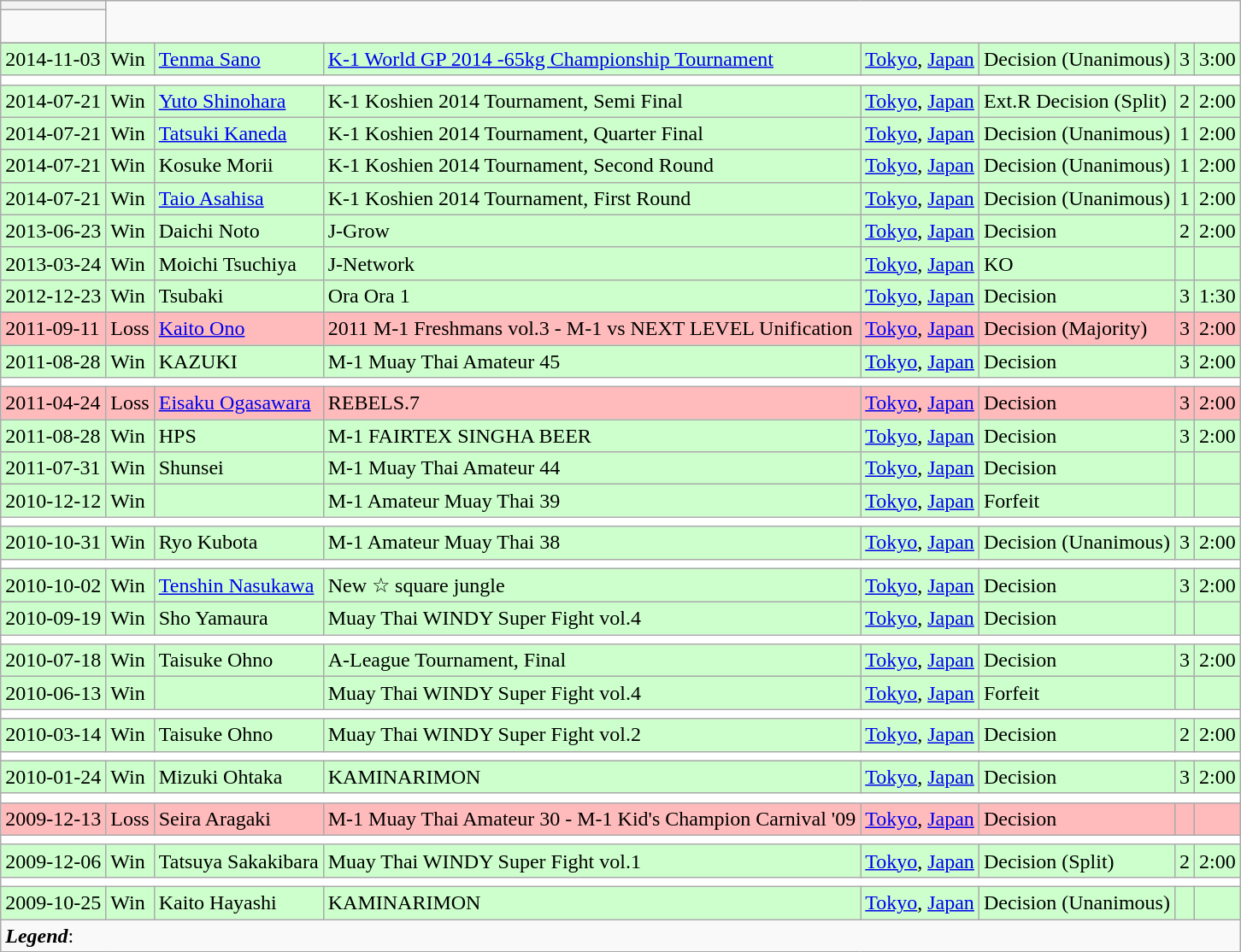<table class="wikitable mw-collapsible mw-collapsed">
<tr>
<th></th>
</tr>
<tr>
<td><br></td>
</tr>
<tr>
</tr>
<tr style="background:#cfc;">
<td>2014-11-03</td>
<td>Win</td>
<td align=left> <a href='#'>Tenma Sano</a></td>
<td><a href='#'>K-1 World GP 2014 -65kg Championship Tournament</a></td>
<td><a href='#'>Tokyo</a>, <a href='#'>Japan</a></td>
<td>Decision (Unanimous)</td>
<td>3</td>
<td>3:00</td>
</tr>
<tr>
<th style=background:white colspan=9></th>
</tr>
<tr style="background:#cfc;">
<td>2014-07-21</td>
<td>Win</td>
<td align=left> <a href='#'>Yuto Shinohara</a></td>
<td>K-1 Koshien 2014 Tournament, Semi Final</td>
<td><a href='#'>Tokyo</a>, <a href='#'>Japan</a></td>
<td>Ext.R Decision (Split)</td>
<td>2</td>
<td>2:00</td>
</tr>
<tr style="background:#cfc;">
<td>2014-07-21</td>
<td>Win</td>
<td align=left> <a href='#'>Tatsuki Kaneda</a></td>
<td>K-1 Koshien 2014 Tournament, Quarter Final</td>
<td><a href='#'>Tokyo</a>, <a href='#'>Japan</a></td>
<td>Decision (Unanimous)</td>
<td>1</td>
<td>2:00</td>
</tr>
<tr style="background:#cfc;">
<td>2014-07-21</td>
<td>Win</td>
<td align=left> Kosuke Morii</td>
<td>K-1 Koshien 2014 Tournament, Second Round</td>
<td><a href='#'>Tokyo</a>, <a href='#'>Japan</a></td>
<td>Decision (Unanimous)</td>
<td>1</td>
<td>2:00</td>
</tr>
<tr style="background:#cfc;">
<td>2014-07-21</td>
<td>Win</td>
<td align=left> <a href='#'>Taio Asahisa</a></td>
<td>K-1 Koshien 2014 Tournament, First Round</td>
<td><a href='#'>Tokyo</a>, <a href='#'>Japan</a></td>
<td>Decision (Unanimous)</td>
<td>1</td>
<td>2:00</td>
</tr>
<tr style="background:#cfc;">
<td>2013-06-23</td>
<td>Win</td>
<td align=left> Daichi Noto</td>
<td>J-Grow</td>
<td><a href='#'>Tokyo</a>, <a href='#'>Japan</a></td>
<td>Decision</td>
<td>2</td>
<td>2:00</td>
</tr>
<tr style="background:#cfc;">
<td>2013-03-24</td>
<td>Win</td>
<td align=left> Moichi Tsuchiya</td>
<td>J-Network</td>
<td><a href='#'>Tokyo</a>, <a href='#'>Japan</a></td>
<td>KO</td>
<td></td>
<td></td>
</tr>
<tr style="background:#cfc;">
<td>2012-12-23</td>
<td>Win</td>
<td align=left> Tsubaki</td>
<td>Ora Ora 1</td>
<td><a href='#'>Tokyo</a>, <a href='#'>Japan</a></td>
<td>Decision</td>
<td>3</td>
<td>1:30</td>
</tr>
<tr style="background:#FFBBBB;">
<td>2011-09-11</td>
<td>Loss</td>
<td align=left> <a href='#'>Kaito Ono</a></td>
<td>2011 M-1 Freshmans vol.3 - M-1 vs NEXT LEVEL Unification</td>
<td><a href='#'>Tokyo</a>, <a href='#'>Japan</a></td>
<td>Decision (Majority)</td>
<td>3</td>
<td>2:00</td>
</tr>
<tr style="background:#cfc;">
<td>2011-08-28</td>
<td>Win</td>
<td align=left> KAZUKI</td>
<td>M-1 Muay Thai Amateur 45</td>
<td><a href='#'>Tokyo</a>, <a href='#'>Japan</a></td>
<td>Decision</td>
<td>3</td>
<td>2:00</td>
</tr>
<tr>
<th style=background:white colspan=9></th>
</tr>
<tr style="background:#FFBBBB;">
<td>2011-04-24</td>
<td>Loss</td>
<td align=left> <a href='#'>Eisaku Ogasawara</a></td>
<td>REBELS.7</td>
<td><a href='#'>Tokyo</a>, <a href='#'>Japan</a></td>
<td>Decision</td>
<td>3</td>
<td>2:00</td>
</tr>
<tr style="background:#cfc;">
<td>2011-08-28</td>
<td>Win</td>
<td align=left> HPS</td>
<td>M-1 FAIRTEX SINGHA BEER</td>
<td><a href='#'>Tokyo</a>, <a href='#'>Japan</a></td>
<td>Decision</td>
<td>3</td>
<td>2:00</td>
</tr>
<tr style="background:#cfc;">
<td>2011-07-31</td>
<td>Win</td>
<td align=left> Shunsei</td>
<td>M-1 Muay Thai Amateur 44</td>
<td><a href='#'>Tokyo</a>, <a href='#'>Japan</a></td>
<td>Decision</td>
<td></td>
<td></td>
</tr>
<tr style="background:#cfc;">
<td>2010-12-12</td>
<td>Win</td>
<td align=left></td>
<td>M-1 Amateur Muay Thai 39</td>
<td><a href='#'>Tokyo</a>, <a href='#'>Japan</a></td>
<td>Forfeit</td>
<td></td>
<td></td>
</tr>
<tr>
<th style=background:white colspan=9></th>
</tr>
<tr style="background:#cfc;">
<td>2010-10-31</td>
<td>Win</td>
<td align=left> Ryo Kubota</td>
<td>M-1 Amateur Muay Thai 38</td>
<td><a href='#'>Tokyo</a>, <a href='#'>Japan</a></td>
<td>Decision (Unanimous)</td>
<td>3</td>
<td>2:00</td>
</tr>
<tr>
<th style=background:white colspan=9></th>
</tr>
<tr style="background:#cfc;">
<td>2010-10-02</td>
<td>Win</td>
<td align=left> <a href='#'>Tenshin Nasukawa</a></td>
<td>New ☆ square jungle</td>
<td><a href='#'>Tokyo</a>, <a href='#'>Japan</a></td>
<td>Decision</td>
<td>3</td>
<td>2:00</td>
</tr>
<tr style="background:#cfc;">
<td>2010-09-19</td>
<td>Win</td>
<td align=left> Sho Yamaura</td>
<td>Muay Thai WINDY Super Fight vol.4</td>
<td><a href='#'>Tokyo</a>, <a href='#'>Japan</a></td>
<td>Decision</td>
<td></td>
<td></td>
</tr>
<tr>
<th style=background:white colspan=9></th>
</tr>
<tr style="background:#cfc;">
<td>2010-07-18</td>
<td>Win</td>
<td align=left> Taisuke Ohno</td>
<td>A-League Tournament, Final</td>
<td><a href='#'>Tokyo</a>, <a href='#'>Japan</a></td>
<td>Decision</td>
<td>3</td>
<td>2:00</td>
</tr>
<tr style="background:#cfc;">
<td>2010-06-13</td>
<td>Win</td>
<td align=left></td>
<td>Muay Thai WINDY Super Fight vol.4</td>
<td><a href='#'>Tokyo</a>, <a href='#'>Japan</a></td>
<td>Forfeit</td>
<td></td>
<td></td>
</tr>
<tr>
<th style=background:white colspan=9></th>
</tr>
<tr style="background:#cfc;">
<td>2010-03-14</td>
<td>Win</td>
<td align=left> Taisuke Ohno</td>
<td>Muay Thai WINDY Super Fight vol.2</td>
<td><a href='#'>Tokyo</a>, <a href='#'>Japan</a></td>
<td>Decision</td>
<td>2</td>
<td>2:00</td>
</tr>
<tr>
<th style=background:white colspan=9></th>
</tr>
<tr style="background:#cfc;">
<td>2010-01-24</td>
<td>Win</td>
<td align=left> Mizuki Ohtaka</td>
<td>KAMINARIMON</td>
<td><a href='#'>Tokyo</a>, <a href='#'>Japan</a></td>
<td>Decision</td>
<td>3</td>
<td>2:00</td>
</tr>
<tr>
<th style=background:white colspan=9></th>
</tr>
<tr style="background:#fbb;">
<td>2009-12-13</td>
<td>Loss</td>
<td align=left> Seira Aragaki</td>
<td>M-1 Muay Thai Amateur 30 - M-1 Kid's Champion Carnival '09</td>
<td><a href='#'>Tokyo</a>, <a href='#'>Japan</a></td>
<td>Decision</td>
<td></td>
<td></td>
</tr>
<tr>
<th style=background:white colspan=9></th>
</tr>
<tr style="background:#cfc;">
<td>2009-12-06</td>
<td>Win</td>
<td align=left> Tatsuya Sakakibara</td>
<td>Muay Thai WINDY Super Fight vol.1</td>
<td><a href='#'>Tokyo</a>, <a href='#'>Japan</a></td>
<td>Decision (Split)</td>
<td>2</td>
<td>2:00</td>
</tr>
<tr>
<th style=background:white colspan=9></th>
</tr>
<tr style="background:#cfc;">
<td>2009-10-25</td>
<td>Win</td>
<td align=left> Kaito Hayashi</td>
<td>KAMINARIMON</td>
<td><a href='#'>Tokyo</a>, <a href='#'>Japan</a></td>
<td>Decision (Unanimous)</td>
<td></td>
<td></td>
</tr>
<tr>
<td colspan=9><strong><em>Legend</em></strong>:    <br></td>
</tr>
</table>
